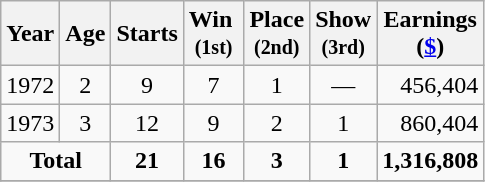<table class=wikitable style="text-align:center">
<tr>
<th scope="col">Year</th>
<th scope="col">Age</th>
<th scope="col">Starts</th>
<th scope="col">Win <br><small>(1st)</small></th>
<th scope="col">Place<br><small>(2nd)</small></th>
<th scope="col">Show<br><small>(3rd)</small></th>
<th scope="col">Earnings<br>(<a href='#'>$</a>)</th>
</tr>
<tr>
<td>1972</td>
<td>2</td>
<td>9</td>
<td>7</td>
<td>1</td>
<td>—</td>
<td align="right">456,404</td>
</tr>
<tr>
<td>1973</td>
<td>3</td>
<td>12</td>
<td>9</td>
<td>2</td>
<td>1</td>
<td align="right">860,404</td>
</tr>
<tr>
<td colspan=2><strong>Total</strong></td>
<td><strong>21</strong></td>
<td><strong>16</strong></td>
<td><strong>3</strong></td>
<td><strong>1</strong></td>
<td align=right><strong>1,316,808</strong></td>
</tr>
<tr>
</tr>
</table>
